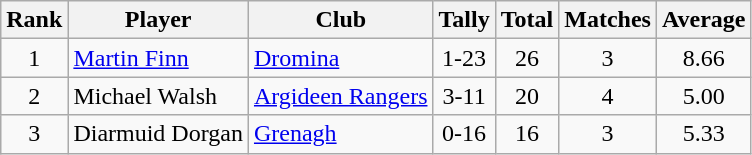<table class="wikitable">
<tr>
<th>Rank</th>
<th>Player</th>
<th>Club</th>
<th>Tally</th>
<th>Total</th>
<th>Matches</th>
<th>Average</th>
</tr>
<tr>
<td rowspan=1 align=center>1</td>
<td><a href='#'>Martin Finn</a></td>
<td><a href='#'>Dromina</a></td>
<td align=center>1-23</td>
<td align=center>26</td>
<td align=center>3</td>
<td align=center>8.66</td>
</tr>
<tr>
<td rowspan=1 align=center>2</td>
<td>Michael Walsh</td>
<td><a href='#'>Argideen Rangers</a></td>
<td align=center>3-11</td>
<td align=center>20</td>
<td align=center>4</td>
<td align=center>5.00</td>
</tr>
<tr>
<td rowspan=1 align=center>3</td>
<td>Diarmuid Dorgan</td>
<td><a href='#'>Grenagh</a></td>
<td align=center>0-16</td>
<td align=center>16</td>
<td align=center>3</td>
<td align=center>5.33</td>
</tr>
</table>
